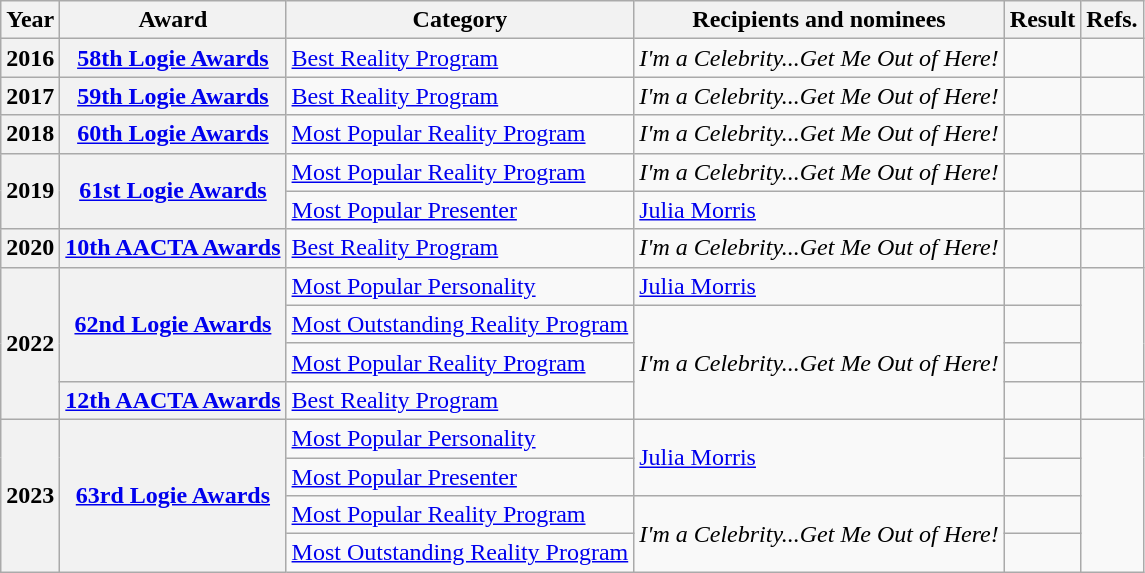<table class="wikitable">
<tr>
<th>Year</th>
<th>Award</th>
<th>Category</th>
<th>Recipients and nominees</th>
<th>Result</th>
<th>Refs.</th>
</tr>
<tr>
<th rowspan="1">2016</th>
<th rowspan="1"><strong><a href='#'>58th Logie Awards</a></strong></th>
<td><a href='#'>Best Reality Program</a></td>
<td><em>I'm a Celebrity...Get Me Out of Here!</em></td>
<td></td>
<td></td>
</tr>
<tr>
<th rowspan="1">2017</th>
<th rowspan="1"><strong><a href='#'>59th Logie Awards</a></strong></th>
<td><a href='#'>Best Reality Program</a></td>
<td><em>I'm a Celebrity...Get Me Out of Here!</em></td>
<td></td>
<td></td>
</tr>
<tr>
<th rowspan="1">2018</th>
<th rowspan="1"><strong><a href='#'>60th Logie Awards</a></strong></th>
<td><a href='#'>Most Popular Reality Program</a></td>
<td><em>I'm a Celebrity...Get Me Out of Here!</em></td>
<td></td>
<td></td>
</tr>
<tr>
<th rowspan="2">2019</th>
<th rowspan="2"><strong><a href='#'>61st Logie Awards</a></strong></th>
<td><a href='#'>Most Popular Reality Program</a></td>
<td><em>I'm a Celebrity...Get Me Out of Here!</em></td>
<td></td>
<td></td>
</tr>
<tr>
<td><a href='#'>Most Popular Presenter</a></td>
<td><a href='#'>Julia Morris</a></td>
<td></td>
<td></td>
</tr>
<tr>
<th rowspan="1">2020</th>
<th rowspan="1"><strong><a href='#'>10th AACTA Awards</a></strong></th>
<td><a href='#'>Best Reality Program</a></td>
<td><em>I'm a Celebrity...Get Me Out of Here!</em></td>
<td></td>
<td></td>
</tr>
<tr>
<th rowspan="4">2022</th>
<th rowspan="3"><strong><a href='#'>62nd Logie Awards</a></strong></th>
<td><a href='#'>Most Popular Personality</a></td>
<td><a href='#'>Julia Morris</a></td>
<td></td>
<td rowspan="3"></td>
</tr>
<tr>
<td><a href='#'>Most Outstanding Reality Program</a></td>
<td rowspan="3"><em>I'm a Celebrity...Get Me Out of Here!</em></td>
<td></td>
</tr>
<tr>
<td><a href='#'>Most Popular Reality Program</a></td>
<td></td>
</tr>
<tr>
<th rowspan="1"><strong><a href='#'>12th AACTA Awards</a></strong></th>
<td><a href='#'>Best Reality Program</a></td>
<td></td>
<td></td>
</tr>
<tr>
<th rowspan="4">2023</th>
<th rowspan="4"><strong><a href='#'>63rd Logie Awards</a></strong></th>
<td><a href='#'>Most Popular Personality</a></td>
<td rowspan="2"><a href='#'>Julia Morris</a></td>
<td></td>
<td rowspan="4"></td>
</tr>
<tr>
<td><a href='#'>Most Popular Presenter</a></td>
<td></td>
</tr>
<tr>
<td><a href='#'>Most Popular Reality Program</a></td>
<td rowspan="2"><em>I'm a Celebrity...Get Me Out of Here!</em></td>
<td></td>
</tr>
<tr>
<td><a href='#'>Most Outstanding Reality Program</a></td>
<td></td>
</tr>
</table>
